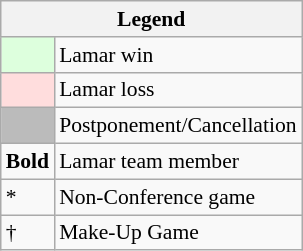<table class="wikitable" style="font-size:90%">
<tr>
<th colspan="2">Legend</th>
</tr>
<tr>
<td bgcolor="#ddffdd"> </td>
<td>Lamar win</td>
</tr>
<tr>
<td bgcolor="#ffdddd"> </td>
<td>Lamar loss</td>
</tr>
<tr>
<td bgcolor="#bbbbbb"> </td>
<td>Postponement/Cancellation</td>
</tr>
<tr>
<td><strong>Bold</strong></td>
<td>Lamar team member</td>
</tr>
<tr>
<td>*</td>
<td>Non-Conference game</td>
</tr>
<tr>
<td>†</td>
<td>Make-Up Game</td>
</tr>
</table>
